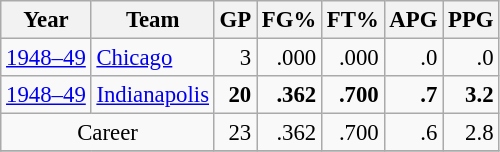<table class="wikitable sortable" style="font-size:95%; text-align:right;">
<tr>
<th>Year</th>
<th>Team</th>
<th>GP</th>
<th>FG%</th>
<th>FT%</th>
<th>APG</th>
<th>PPG</th>
</tr>
<tr>
<td style="text-align:left;"><a href='#'>1948–49</a></td>
<td style="text-align:left;"><a href='#'>Chicago</a></td>
<td>3</td>
<td>.000</td>
<td>.000</td>
<td>.0</td>
<td>.0</td>
</tr>
<tr>
<td style="text-align:left;"><a href='#'>1948–49</a></td>
<td style="text-align:left;"><a href='#'>Indianapolis</a></td>
<td><strong>20</strong></td>
<td><strong>.362</strong></td>
<td><strong>.700</strong></td>
<td><strong>.7</strong></td>
<td><strong>3.2</strong></td>
</tr>
<tr>
<td style="text-align:center;" colspan="2">Career</td>
<td>23</td>
<td>.362</td>
<td>.700</td>
<td>.6</td>
<td>2.8</td>
</tr>
<tr>
</tr>
</table>
